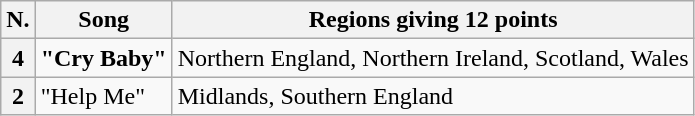<table class="wikitable plainrowheaders">
<tr>
<th scope="col">N.</th>
<th scope="col">Song</th>
<th scope="col">Regions giving 12 points</th>
</tr>
<tr>
<th scope="row">4</th>
<td><strong>"Cry Baby"</strong></td>
<td>Northern England, Northern Ireland, Scotland, Wales</td>
</tr>
<tr>
<th scope="row">2</th>
<td>"Help Me"</td>
<td>Midlands, Southern England</td>
</tr>
</table>
